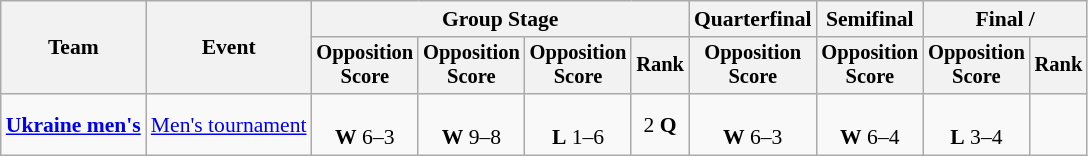<table class="wikitable" style="font-size:90%;text-align:center">
<tr>
<th rowspan="2">Team</th>
<th rowspan="2">Event</th>
<th colspan="4">Group Stage</th>
<th>Quarterfinal</th>
<th>Semifinal</th>
<th colspan="2">Final / </th>
</tr>
<tr style="font-size:95%">
<th>Opposition<br>Score</th>
<th>Opposition<br>Score</th>
<th>Opposition<br>Score</th>
<th>Rank</th>
<th>Opposition<br>Score</th>
<th>Opposition<br>Score</th>
<th>Opposition<br>Score</th>
<th>Rank</th>
</tr>
<tr>
<td align=left><strong><a href='#'>Ukraine men's</a></strong></td>
<td align=left><a href='#'>Men's tournament</a></td>
<td><br><strong>W</strong> 6–3</td>
<td><br><strong>W</strong> 9–8</td>
<td><br><strong>L</strong> 1–6</td>
<td>2 <strong>Q</strong></td>
<td><br><strong>W</strong> 6–3</td>
<td><br><strong>W</strong> 6–4</td>
<td><br><strong>L</strong> 3–4 </td>
<td></td>
</tr>
</table>
